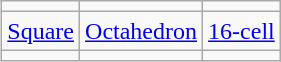<table class="wikitable" align="right" style="border-width:30%;">
<tr>
<td align=center></td>
<td align=center></td>
<td align=center></td>
</tr>
<tr>
<td><a href='#'>Square</a></td>
<td><a href='#'>Octahedron</a></td>
<td><a href='#'>16-cell</a></td>
</tr>
<tr>
<td></td>
<td></td>
<td></td>
</tr>
</table>
